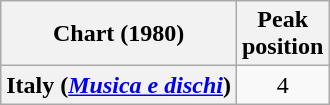<table class="wikitable plainrowheaders" style="text-align:center">
<tr>
<th scope="col">Chart (1980)</th>
<th scope="col">Peak<br>position</th>
</tr>
<tr>
<th scope="row">Italy (<em><a href='#'>Musica e dischi</a></em>)</th>
<td>4</td>
</tr>
</table>
